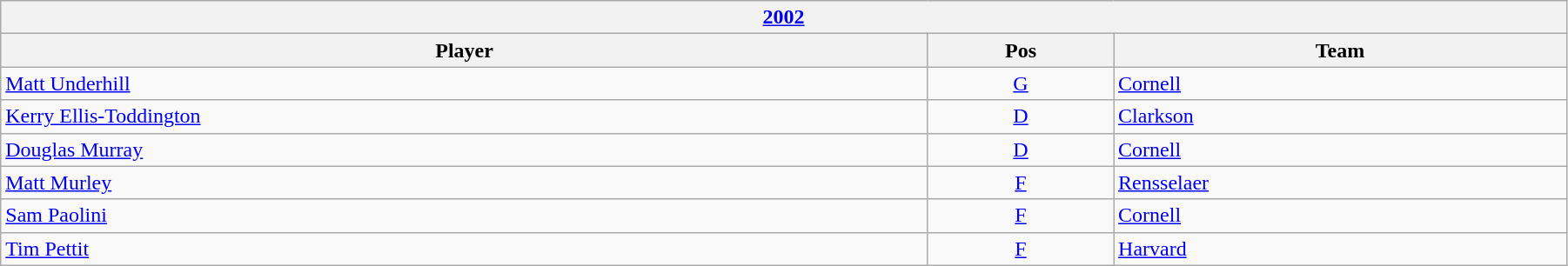<table class="wikitable" width=95%>
<tr>
<th colspan=3><a href='#'>2002</a></th>
</tr>
<tr>
<th>Player</th>
<th>Pos</th>
<th>Team</th>
</tr>
<tr>
<td><a href='#'>Matt Underhill</a></td>
<td align=center><a href='#'>G</a></td>
<td><a href='#'>Cornell</a></td>
</tr>
<tr>
<td><a href='#'>Kerry Ellis-Toddington</a></td>
<td align=center><a href='#'>D</a></td>
<td><a href='#'>Clarkson</a></td>
</tr>
<tr>
<td><a href='#'>Douglas Murray</a></td>
<td align=center><a href='#'>D</a></td>
<td><a href='#'>Cornell</a></td>
</tr>
<tr>
<td><a href='#'>Matt Murley</a></td>
<td align=center><a href='#'>F</a></td>
<td><a href='#'>Rensselaer</a></td>
</tr>
<tr>
<td><a href='#'>Sam Paolini</a></td>
<td align=center><a href='#'>F</a></td>
<td><a href='#'>Cornell</a></td>
</tr>
<tr>
<td><a href='#'>Tim Pettit</a></td>
<td align=center><a href='#'>F</a></td>
<td><a href='#'>Harvard</a></td>
</tr>
</table>
